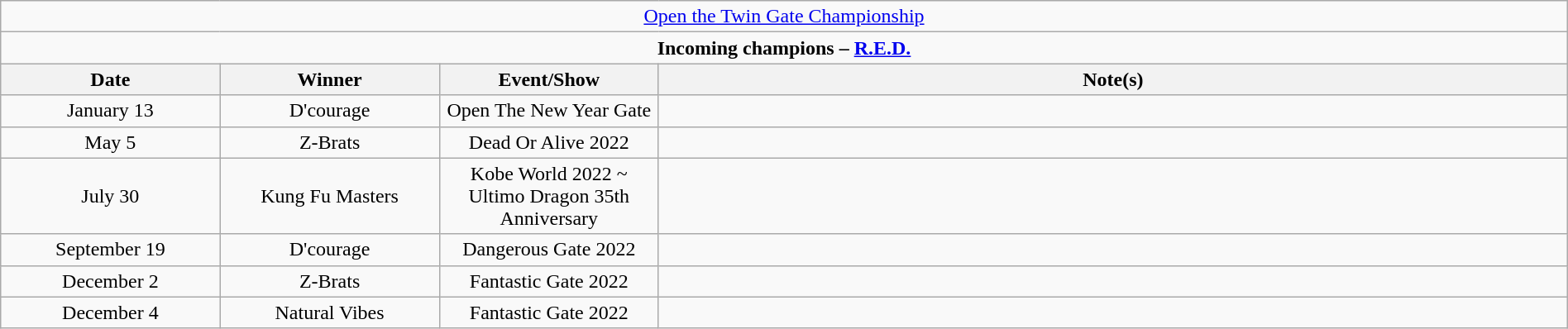<table class="wikitable" style="text-align:center; width:100%;">
<tr>
<td colspan="4" style="text-align: center;"><a href='#'>Open the Twin Gate Championship</a></td>
</tr>
<tr>
<td colspan="4" style="text-align: center;"><strong>Incoming champions – <a href='#'>R.E.D.</a> </strong></td>
</tr>
<tr>
<th width=14%>Date</th>
<th width=14%>Winner</th>
<th width=14%>Event/Show</th>
<th width=58%>Note(s)</th>
</tr>
<tr>
<td>January 13</td>
<td>D'courage<br></td>
<td>Open The New Year Gate<br></td>
<td></td>
</tr>
<tr>
<td>May 5</td>
<td>Z-Brats<br></td>
<td>Dead Or Alive 2022</td>
<td></td>
</tr>
<tr>
<td>July 30</td>
<td>Kung Fu Masters<br></td>
<td>Kobe World 2022 ~ Ultimo Dragon 35th Anniversary</td>
<td></td>
</tr>
<tr>
<td>September 19</td>
<td>D'courage<br></td>
<td>Dangerous Gate 2022</td>
<td></td>
</tr>
<tr>
<td>December 2</td>
<td>Z-Brats<br></td>
<td>Fantastic Gate 2022<br></td>
<td></td>
</tr>
<tr>
<td>December 4</td>
<td>Natural Vibes<br></td>
<td>Fantastic Gate 2022<br></td>
<td></td>
</tr>
</table>
